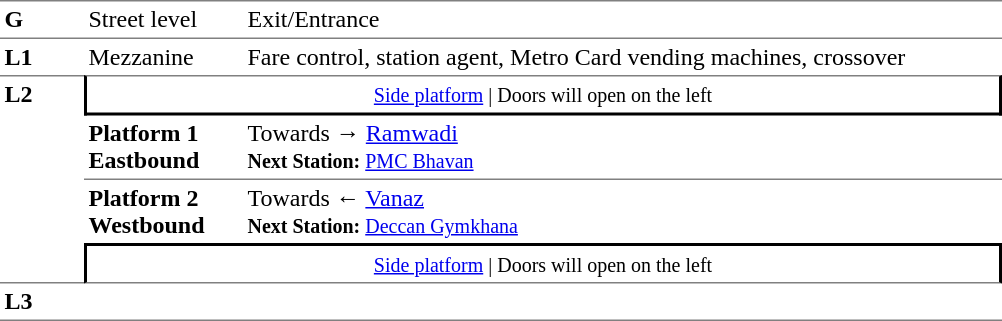<table table border=0 cellspacing=0 cellpadding=3>
<tr>
<td style="border-bottom:solid 1px grey;border-top:solid 1px grey;" width=50 valign=top><strong>G</strong></td>
<td style="border-top:solid 1px grey;border-bottom:solid 1px grey;" width=100 valign=top>Street level</td>
<td style="border-top:solid 1px grey;border-bottom:solid 1px grey;" width=500 valign=top>Exit/Entrance</td>
</tr>
<tr>
<td valign=top><strong>L1</strong></td>
<td valign=top>Mezzanine</td>
<td valign=top>Fare control, station agent, Metro Card vending machines, crossover<br></td>
</tr>
<tr>
<td style="border-top:solid 1px grey;border-bottom:solid 1px grey;" width=50 rowspan=4 valign=top><strong>L2</strong></td>
<td style="border-top:solid 1px grey;border-right:solid 2px black;border-left:solid 2px black;border-bottom:solid 2px black;text-align:center;" colspan=2><small><a href='#'>Side platform</a> | Doors will open on the left </small></td>
</tr>
<tr>
<td style="border-bottom:solid 1px grey;" width=100><span><strong>Platform 1</strong><br><strong>Eastbound</strong></span></td>
<td style="border-bottom:solid 1px grey;" width=500>Towards → <a href='#'>Ramwadi</a><br><small><strong>Next Station:</strong> <a href='#'>PMC Bhavan</a></small></td>
</tr>
<tr>
<td><span><strong>Platform 2</strong><br><strong>Westbound</strong></span></td>
<td>Towards ← <a href='#'>Vanaz</a><br><small><strong>Next Station:</strong> <a href='#'>Deccan Gymkhana</a></small></td>
</tr>
<tr>
<td style="border-top:solid 2px black;border-right:solid 2px black;border-left:solid 2px black;border-bottom:solid 1px grey;" colspan=2  align=center><small><a href='#'>Side platform</a> | Doors will open on the left </small></td>
</tr>
<tr>
<td style="border-bottom:solid 1px grey;" width=50 rowspan=2 valign=top><strong>L3</strong></td>
<td style="border-bottom:solid 1px grey;" width=100></td>
<td style="border-bottom:solid 1px grey;" width=500></td>
</tr>
<tr>
</tr>
</table>
